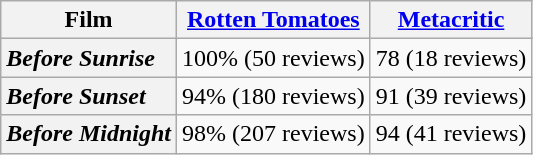<table class="wikitable sortable plainrowheaders" style="text-align:center;">
<tr>
<th>Film</th>
<th><a href='#'>Rotten Tomatoes</a></th>
<th><a href='#'>Metacritic</a></th>
</tr>
<tr>
<th scope="row" style="text-align:left"><em>Before Sunrise</em></th>
<td>100% (50 reviews)</td>
<td>78 (18 reviews)</td>
</tr>
<tr>
<th scope="row" style="text-align:left"><em>Before Sunset</em></th>
<td>94% (180 reviews)</td>
<td>91 (39 reviews)</td>
</tr>
<tr>
<th scope="row" style="text-align:left"><em>Before Midnight</em></th>
<td>98% (207 reviews)</td>
<td>94 (41 reviews)</td>
</tr>
</table>
